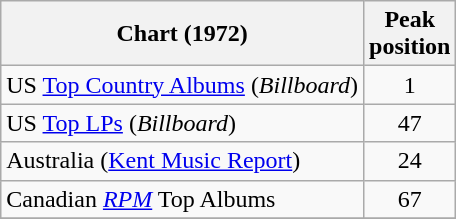<table class="wikitable">
<tr>
<th>Chart (1972)</th>
<th>Peak<br>position</th>
</tr>
<tr>
<td>US <a href='#'>Top Country Albums</a> (<em>Billboard</em>)</td>
<td align="center">1</td>
</tr>
<tr>
<td>US <a href='#'>Top LPs</a> (<em>Billboard</em>)</td>
<td align="center">47</td>
</tr>
<tr>
<td>Australia (<a href='#'>Kent Music Report</a>)</td>
<td align="center">24</td>
</tr>
<tr>
<td>Canadian <em><a href='#'>RPM</a></em> Top Albums</td>
<td align="center">67</td>
</tr>
<tr>
</tr>
</table>
